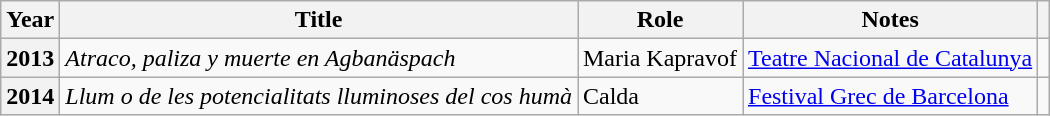<table class="wikitable plainrowheaders sortable">
<tr>
<th scope="col">Year</th>
<th scope="col">Title</th>
<th scope="col" class="unsortable">Role</th>
<th scope="col" class="unsortable">Notes</th>
<th scope="col" class="unsortable"></th>
</tr>
<tr>
<th scope="row">2013</th>
<td><em>Atraco, paliza y muerte en Agbanäspach</em></td>
<td>Maria Kapravof</td>
<td><a href='#'>Teatre Nacional de Catalunya</a></td>
<td style="text-align:center;"></td>
</tr>
<tr>
<th scope="row">2014</th>
<td><em>Llum o de les potencialitats lluminoses del cos humà</em></td>
<td>Calda</td>
<td><a href='#'>Festival Grec de Barcelona</a></td>
<td style="text-align:center;"></td>
</tr>
</table>
